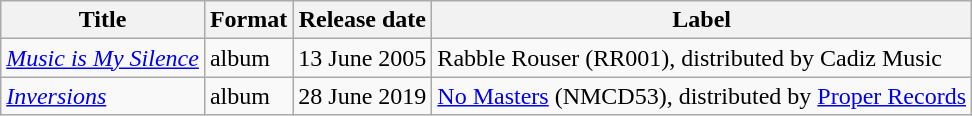<table class="wikitable">
<tr>
<th>Title</th>
<th>Format</th>
<th>Release date</th>
<th>Label</th>
</tr>
<tr>
<td><em><a href='#'>Music is My Silence</a></em></td>
<td>album</td>
<td>13 June 2005</td>
<td>Rabble Rouser (RR001), distributed by Cadiz Music</td>
</tr>
<tr>
<td><em><a href='#'>Inversions</a></em></td>
<td>album</td>
<td>28 June 2019</td>
<td><a href='#'>No Masters</a> (NMCD53), distributed by <a href='#'>Proper Records</a></td>
</tr>
</table>
